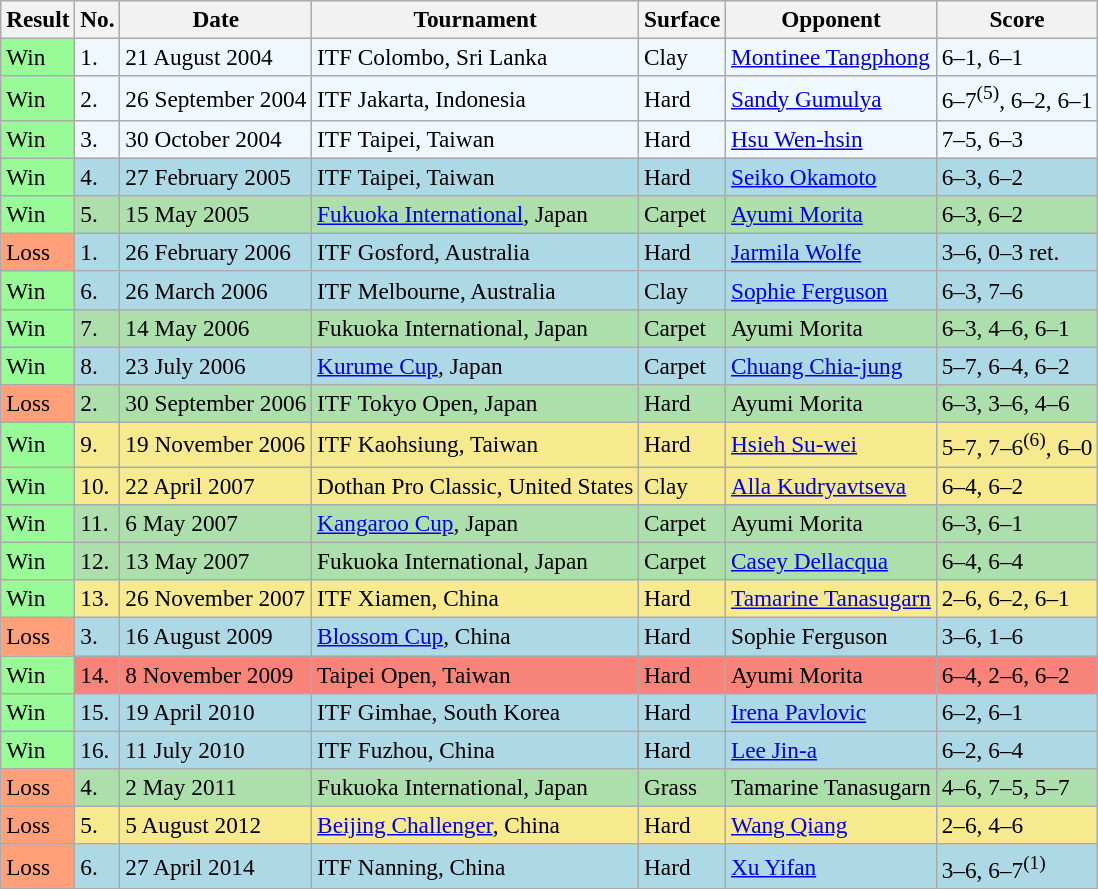<table class="sortable wikitable" style=font-size:97%>
<tr>
<th>Result</th>
<th class=unsortable>No.</th>
<th>Date</th>
<th>Tournament</th>
<th>Surface</th>
<th>Opponent</th>
<th class=unsortable>Score</th>
</tr>
<tr style="background:#f0f8ff;">
<td bgcolor="98FB98">Win</td>
<td>1.</td>
<td>21 August 2004</td>
<td>ITF Colombo, Sri Lanka</td>
<td>Clay</td>
<td> <a href='#'>Montinee Tangphong</a></td>
<td>6–1, 6–1</td>
</tr>
<tr style="background:#f0f8ff;">
<td bgcolor="98FB98">Win</td>
<td>2.</td>
<td>26 September 2004</td>
<td>ITF Jakarta, Indonesia</td>
<td>Hard</td>
<td> <a href='#'>Sandy Gumulya</a></td>
<td>6–7<sup>(5)</sup>, 6–2, 6–1</td>
</tr>
<tr style="background:#f0f8ff;">
<td bgcolor="98FB98">Win</td>
<td>3.</td>
<td>30 October 2004</td>
<td>ITF Taipei, Taiwan</td>
<td>Hard</td>
<td> <a href='#'>Hsu Wen-hsin</a></td>
<td>7–5, 6–3</td>
</tr>
<tr style="background:lightblue;">
<td bgcolor="98FB98">Win</td>
<td>4.</td>
<td>27 February 2005</td>
<td>ITF Taipei, Taiwan</td>
<td>Hard</td>
<td> <a href='#'>Seiko Okamoto</a></td>
<td>6–3, 6–2</td>
</tr>
<tr style="background:#addfad;">
<td bgcolor="98FB98">Win</td>
<td>5.</td>
<td>15 May 2005</td>
<td><a href='#'>Fukuoka International</a>, Japan</td>
<td>Carpet</td>
<td> <a href='#'>Ayumi Morita</a></td>
<td>6–3, 6–2</td>
</tr>
<tr style="background:lightblue;">
<td bgcolor=#ffa07a>Loss</td>
<td>1.</td>
<td>26 February 2006</td>
<td>ITF Gosford, Australia</td>
<td>Hard</td>
<td> <a href='#'>Jarmila Wolfe</a></td>
<td>3–6, 0–3 ret.</td>
</tr>
<tr style="background:lightblue;">
<td bgcolor="98FB98">Win</td>
<td>6.</td>
<td>26 March 2006</td>
<td>ITF Melbourne, Australia</td>
<td>Clay</td>
<td> <a href='#'>Sophie Ferguson</a></td>
<td>6–3, 7–6</td>
</tr>
<tr style="background:#addfad;">
<td bgcolor="98FB98">Win</td>
<td>7.</td>
<td>14 May 2006</td>
<td>Fukuoka International, Japan</td>
<td>Carpet</td>
<td> Ayumi Morita</td>
<td>6–3, 4–6, 6–1</td>
</tr>
<tr style="background:lightblue;">
<td bgcolor="98FB98">Win</td>
<td>8.</td>
<td>23 July 2006</td>
<td><a href='#'>Kurume Cup</a>, Japan</td>
<td>Carpet</td>
<td> <a href='#'>Chuang Chia-jung</a></td>
<td>5–7, 6–4, 6–2</td>
</tr>
<tr style="background:#addfad;">
<td bgcolor=#ffa07a>Loss</td>
<td>2.</td>
<td>30 September 2006</td>
<td>ITF Tokyo Open, Japan</td>
<td>Hard</td>
<td> Ayumi Morita</td>
<td>6–3, 3–6, 4–6</td>
</tr>
<tr style="background:#f7e98e;">
<td bgcolor="98FB98">Win</td>
<td>9.</td>
<td>19 November 2006</td>
<td>ITF Kaohsiung, Taiwan</td>
<td>Hard</td>
<td> <a href='#'>Hsieh Su-wei</a></td>
<td>5–7, 7–6<sup>(6)</sup>, 6–0</td>
</tr>
<tr style="background:#f7e98e;">
<td bgcolor="98FB98">Win</td>
<td>10.</td>
<td>22 April 2007</td>
<td>Dothan Pro Classic, United States</td>
<td>Clay</td>
<td> <a href='#'>Alla Kudryavtseva</a></td>
<td>6–4, 6–2</td>
</tr>
<tr style="background:#addfad;">
<td bgcolor="98FB98">Win</td>
<td>11.</td>
<td>6 May 2007</td>
<td><a href='#'>Kangaroo Cup</a>, Japan</td>
<td>Carpet</td>
<td> Ayumi Morita</td>
<td>6–3, 6–1</td>
</tr>
<tr style="background:#addfad;">
<td bgcolor="98FB98">Win</td>
<td>12.</td>
<td>13 May 2007</td>
<td>Fukuoka International, Japan</td>
<td>Carpet</td>
<td> <a href='#'>Casey Dellacqua</a></td>
<td>6–4, 6–4</td>
</tr>
<tr style="background:#f7e98e;">
<td bgcolor="98FB98">Win</td>
<td>13.</td>
<td>26 November 2007</td>
<td>ITF Xiamen, China</td>
<td>Hard</td>
<td> <a href='#'>Tamarine Tanasugarn</a></td>
<td>2–6, 6–2, 6–1</td>
</tr>
<tr style="background:lightblue;">
<td bgcolor=#ffa07a>Loss</td>
<td>3.</td>
<td>16 August 2009</td>
<td><a href='#'>Blossom Cup</a>, China</td>
<td>Hard</td>
<td> Sophie Ferguson</td>
<td>3–6, 1–6</td>
</tr>
<tr style="background:#f88379;">
<td bgcolor="98FB98">Win</td>
<td>14.</td>
<td>8 November 2009</td>
<td>Taipei Open, Taiwan</td>
<td>Hard</td>
<td> Ayumi Morita</td>
<td>6–4, 2–6, 6–2</td>
</tr>
<tr style="background:lightblue;">
<td bgcolor="98FB98">Win</td>
<td>15.</td>
<td>19 April 2010</td>
<td>ITF Gimhae, South Korea</td>
<td>Hard</td>
<td> <a href='#'>Irena Pavlovic</a></td>
<td>6–2, 6–1</td>
</tr>
<tr style="background:lightblue;">
<td bgcolor="98FB98">Win</td>
<td>16.</td>
<td>11 July 2010</td>
<td>ITF Fuzhou, China</td>
<td>Hard</td>
<td> <a href='#'>Lee Jin-a</a></td>
<td>6–2, 6–4</td>
</tr>
<tr style="background:#addfad;">
<td style="background:#ffa07a;">Loss</td>
<td>4.</td>
<td>2 May 2011</td>
<td>Fukuoka International, Japan</td>
<td>Grass</td>
<td> Tamarine Tanasugarn</td>
<td>4–6, 7–5, 5–7</td>
</tr>
<tr style="background:#f7e98e;">
<td style="background:#ffa07a;">Loss</td>
<td>5.</td>
<td>5 August 2012</td>
<td><a href='#'>Beijing Challenger</a>, China</td>
<td>Hard</td>
<td> <a href='#'>Wang Qiang</a></td>
<td>2–6, 4–6</td>
</tr>
<tr style="background:lightblue;">
<td style="background:#ffa07a;">Loss</td>
<td>6.</td>
<td>27 April 2014</td>
<td>ITF Nanning, China</td>
<td>Hard</td>
<td> <a href='#'>Xu Yifan</a></td>
<td>3–6, 6–7<sup>(1)</sup></td>
</tr>
</table>
